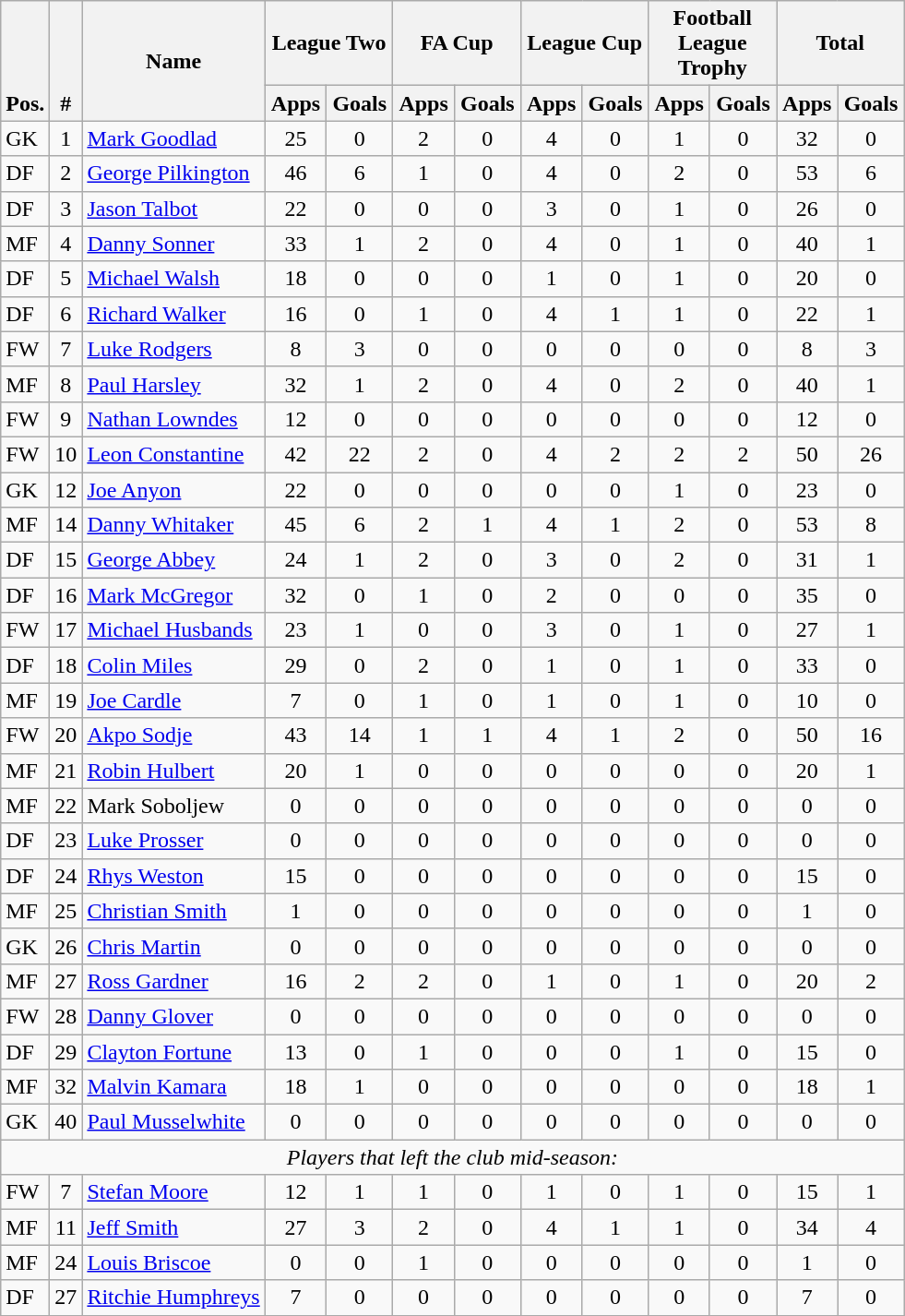<table class="wikitable" style="text-align:center">
<tr>
<th rowspan="2" valign="bottom">Pos.</th>
<th rowspan="2" valign="bottom">#</th>
<th rowspan="2">Name</th>
<th colspan="2" width="85">League Two</th>
<th colspan="2" width="85">FA Cup</th>
<th colspan="2" width="85">League Cup</th>
<th colspan="2" width="85">Football League Trophy</th>
<th colspan="2" width="85">Total</th>
</tr>
<tr>
<th>Apps</th>
<th>Goals</th>
<th>Apps</th>
<th>Goals</th>
<th>Apps</th>
<th>Goals</th>
<th>Apps</th>
<th>Goals</th>
<th>Apps</th>
<th>Goals</th>
</tr>
<tr>
<td align="left">GK</td>
<td>1</td>
<td align="left"> <a href='#'>Mark Goodlad</a></td>
<td>25</td>
<td>0</td>
<td>2</td>
<td>0</td>
<td>4</td>
<td>0</td>
<td>1</td>
<td>0</td>
<td>32</td>
<td>0</td>
</tr>
<tr>
<td align="left">DF</td>
<td>2</td>
<td align="left"> <a href='#'>George Pilkington</a></td>
<td>46</td>
<td>6</td>
<td>1</td>
<td>0</td>
<td>4</td>
<td>0</td>
<td>2</td>
<td>0</td>
<td>53</td>
<td>6</td>
</tr>
<tr>
<td align="left">DF</td>
<td>3</td>
<td align="left"> <a href='#'>Jason Talbot</a></td>
<td>22</td>
<td>0</td>
<td>0</td>
<td>0</td>
<td>3</td>
<td>0</td>
<td>1</td>
<td>0</td>
<td>26</td>
<td>0</td>
</tr>
<tr>
<td align="left">MF</td>
<td>4</td>
<td align="left"> <a href='#'>Danny Sonner</a></td>
<td>33</td>
<td>1</td>
<td>2</td>
<td>0</td>
<td>4</td>
<td>0</td>
<td>1</td>
<td>0</td>
<td>40</td>
<td>1</td>
</tr>
<tr>
<td align="left">DF</td>
<td>5</td>
<td align="left"> <a href='#'>Michael Walsh</a></td>
<td>18</td>
<td>0</td>
<td>0</td>
<td>0</td>
<td>1</td>
<td>0</td>
<td>1</td>
<td>0</td>
<td>20</td>
<td>0</td>
</tr>
<tr>
<td align="left">DF</td>
<td>6</td>
<td align="left"> <a href='#'>Richard Walker</a></td>
<td>16</td>
<td>0</td>
<td>1</td>
<td>0</td>
<td>4</td>
<td>1</td>
<td>1</td>
<td>0</td>
<td>22</td>
<td>1</td>
</tr>
<tr>
<td align="left">FW</td>
<td>7</td>
<td align="left"> <a href='#'>Luke Rodgers</a></td>
<td>8</td>
<td>3</td>
<td>0</td>
<td>0</td>
<td>0</td>
<td>0</td>
<td>0</td>
<td>0</td>
<td>8</td>
<td>3</td>
</tr>
<tr>
<td align="left">MF</td>
<td>8</td>
<td align="left"> <a href='#'>Paul Harsley</a></td>
<td>32</td>
<td>1</td>
<td>2</td>
<td>0</td>
<td>4</td>
<td>0</td>
<td>2</td>
<td>0</td>
<td>40</td>
<td>1</td>
</tr>
<tr>
<td align="left">FW</td>
<td>9</td>
<td align="left"> <a href='#'>Nathan Lowndes</a></td>
<td>12</td>
<td>0</td>
<td>0</td>
<td>0</td>
<td>0</td>
<td>0</td>
<td>0</td>
<td>0</td>
<td>12</td>
<td>0</td>
</tr>
<tr>
<td align="left">FW</td>
<td>10</td>
<td align="left"> <a href='#'>Leon Constantine</a></td>
<td>42</td>
<td>22</td>
<td>2</td>
<td>0</td>
<td>4</td>
<td>2</td>
<td>2</td>
<td>2</td>
<td>50</td>
<td>26</td>
</tr>
<tr>
<td align="left">GK</td>
<td>12</td>
<td align="left"> <a href='#'>Joe Anyon</a></td>
<td>22</td>
<td>0</td>
<td>0</td>
<td>0</td>
<td>0</td>
<td>0</td>
<td>1</td>
<td>0</td>
<td>23</td>
<td>0</td>
</tr>
<tr>
<td align="left">MF</td>
<td>14</td>
<td align="left"> <a href='#'>Danny Whitaker</a></td>
<td>45</td>
<td>6</td>
<td>2</td>
<td>1</td>
<td>4</td>
<td>1</td>
<td>2</td>
<td>0</td>
<td>53</td>
<td>8</td>
</tr>
<tr>
<td align="left">DF</td>
<td>15</td>
<td align="left"> <a href='#'>George Abbey</a></td>
<td>24</td>
<td>1</td>
<td>2</td>
<td>0</td>
<td>3</td>
<td>0</td>
<td>2</td>
<td>0</td>
<td>31</td>
<td>1</td>
</tr>
<tr>
<td align="left">DF</td>
<td>16</td>
<td align="left"> <a href='#'>Mark McGregor</a></td>
<td>32</td>
<td>0</td>
<td>1</td>
<td>0</td>
<td>2</td>
<td>0</td>
<td>0</td>
<td>0</td>
<td>35</td>
<td>0</td>
</tr>
<tr>
<td align="left">FW</td>
<td>17</td>
<td align="left"> <a href='#'>Michael Husbands</a></td>
<td>23</td>
<td>1</td>
<td>0</td>
<td>0</td>
<td>3</td>
<td>0</td>
<td>1</td>
<td>0</td>
<td>27</td>
<td>1</td>
</tr>
<tr>
<td align="left">DF</td>
<td>18</td>
<td align="left"> <a href='#'>Colin Miles</a></td>
<td>29</td>
<td>0</td>
<td>2</td>
<td>0</td>
<td>1</td>
<td>0</td>
<td>1</td>
<td>0</td>
<td>33</td>
<td>0</td>
</tr>
<tr>
<td align="left">MF</td>
<td>19</td>
<td align="left"> <a href='#'>Joe Cardle</a></td>
<td>7</td>
<td>0</td>
<td>1</td>
<td>0</td>
<td>1</td>
<td>0</td>
<td>1</td>
<td>0</td>
<td>10</td>
<td>0</td>
</tr>
<tr>
<td align="left">FW</td>
<td>20</td>
<td align="left"> <a href='#'>Akpo Sodje</a></td>
<td>43</td>
<td>14</td>
<td>1</td>
<td>1</td>
<td>4</td>
<td>1</td>
<td>2</td>
<td>0</td>
<td>50</td>
<td>16</td>
</tr>
<tr>
<td align="left">MF</td>
<td>21</td>
<td align="left"> <a href='#'>Robin Hulbert</a></td>
<td>20</td>
<td>1</td>
<td>0</td>
<td>0</td>
<td>0</td>
<td>0</td>
<td>0</td>
<td>0</td>
<td>20</td>
<td>1</td>
</tr>
<tr>
<td align="left">MF</td>
<td>22</td>
<td align="left"> Mark Soboljew</td>
<td>0</td>
<td>0</td>
<td>0</td>
<td>0</td>
<td>0</td>
<td>0</td>
<td>0</td>
<td>0</td>
<td>0</td>
<td>0</td>
</tr>
<tr>
<td align="left">DF</td>
<td>23</td>
<td align="left"> <a href='#'>Luke Prosser</a></td>
<td>0</td>
<td>0</td>
<td>0</td>
<td>0</td>
<td>0</td>
<td>0</td>
<td>0</td>
<td>0</td>
<td>0</td>
<td>0</td>
</tr>
<tr>
<td align="left">DF</td>
<td>24</td>
<td align="left"> <a href='#'>Rhys Weston</a></td>
<td>15</td>
<td>0</td>
<td>0</td>
<td>0</td>
<td>0</td>
<td>0</td>
<td>0</td>
<td>0</td>
<td>15</td>
<td>0</td>
</tr>
<tr>
<td align="left">MF</td>
<td>25</td>
<td align="left"> <a href='#'>Christian Smith</a></td>
<td>1</td>
<td>0</td>
<td>0</td>
<td>0</td>
<td>0</td>
<td>0</td>
<td>0</td>
<td>0</td>
<td>1</td>
<td>0</td>
</tr>
<tr>
<td align="left">GK</td>
<td>26</td>
<td align="left"> <a href='#'>Chris Martin</a></td>
<td>0</td>
<td>0</td>
<td>0</td>
<td>0</td>
<td>0</td>
<td>0</td>
<td>0</td>
<td>0</td>
<td>0</td>
<td>0</td>
</tr>
<tr>
<td align="left">MF</td>
<td>27</td>
<td align="left"> <a href='#'>Ross Gardner</a></td>
<td>16</td>
<td>2</td>
<td>2</td>
<td>0</td>
<td>1</td>
<td>0</td>
<td>1</td>
<td>0</td>
<td>20</td>
<td>2</td>
</tr>
<tr>
<td align="left">FW</td>
<td>28</td>
<td align="left"> <a href='#'>Danny Glover</a></td>
<td>0</td>
<td>0</td>
<td>0</td>
<td>0</td>
<td>0</td>
<td>0</td>
<td>0</td>
<td>0</td>
<td>0</td>
<td>0</td>
</tr>
<tr>
<td align="left">DF</td>
<td>29</td>
<td align="left"> <a href='#'>Clayton Fortune</a></td>
<td>13</td>
<td>0</td>
<td>1</td>
<td>0</td>
<td>0</td>
<td>0</td>
<td>1</td>
<td>0</td>
<td>15</td>
<td>0</td>
</tr>
<tr>
<td align="left">MF</td>
<td>32</td>
<td align="left"> <a href='#'>Malvin Kamara</a></td>
<td>18</td>
<td>1</td>
<td>0</td>
<td>0</td>
<td>0</td>
<td>0</td>
<td>0</td>
<td>0</td>
<td>18</td>
<td>1</td>
</tr>
<tr>
<td align="left">GK</td>
<td>40</td>
<td align="left"> <a href='#'>Paul Musselwhite</a></td>
<td>0</td>
<td>0</td>
<td>0</td>
<td>0</td>
<td>0</td>
<td>0</td>
<td>0</td>
<td>0</td>
<td>0</td>
<td>0</td>
</tr>
<tr>
<td colspan="14"><em>Players that left the club mid-season:</em></td>
</tr>
<tr>
<td align="left">FW</td>
<td>7</td>
<td align="left"> <a href='#'>Stefan Moore</a></td>
<td>12</td>
<td>1</td>
<td>1</td>
<td>0</td>
<td>1</td>
<td>0</td>
<td>1</td>
<td>0</td>
<td>15</td>
<td>1</td>
</tr>
<tr>
<td align="left">MF</td>
<td>11</td>
<td align="left"> <a href='#'>Jeff Smith</a></td>
<td>27</td>
<td>3</td>
<td>2</td>
<td>0</td>
<td>4</td>
<td>1</td>
<td>1</td>
<td>0</td>
<td>34</td>
<td>4</td>
</tr>
<tr>
<td align="left">MF</td>
<td>24</td>
<td align="left"> <a href='#'>Louis Briscoe</a></td>
<td>0</td>
<td>0</td>
<td>1</td>
<td>0</td>
<td>0</td>
<td>0</td>
<td>0</td>
<td>0</td>
<td>1</td>
<td>0</td>
</tr>
<tr>
<td align="left">DF</td>
<td>27</td>
<td align="left"> <a href='#'>Ritchie Humphreys</a></td>
<td>7</td>
<td>0</td>
<td>0</td>
<td>0</td>
<td>0</td>
<td>0</td>
<td>0</td>
<td>0</td>
<td>7</td>
<td>0</td>
</tr>
<tr>
</tr>
</table>
